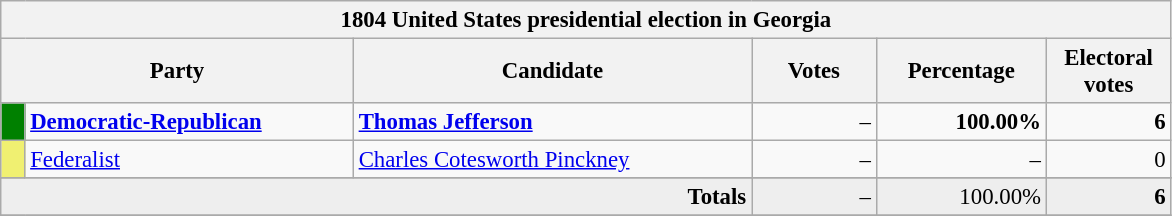<table class="wikitable" style="font-size: 95%;">
<tr>
<th colspan="6">1804 United States presidential election in Georgia</th>
</tr>
<tr>
<th colspan="2" style="width: 15em">Party</th>
<th style="width: 17em">Candidate</th>
<th style="width: 5em">Votes</th>
<th style="width: 7em">Percentage</th>
<th style="width: 5em">Electoral votes</th>
</tr>
<tr>
<th style="background-color:#008000; width: 3px"></th>
<td style="width: 130px"><strong><a href='#'>Democratic-Republican</a></strong></td>
<td><strong><a href='#'>Thomas Jefferson</a></strong></td>
<td align="right">–</td>
<td align="right"><strong>100.00%</strong></td>
<td align="right"><strong>6</strong></td>
</tr>
<tr>
<th style="background-color:#F0F071; width: 3px"></th>
<td style="width: 130px"><a href='#'>Federalist</a></td>
<td><a href='#'>Charles Cotesworth Pinckney</a></td>
<td align="right">–</td>
<td align="right">–</td>
<td align="right">0</td>
</tr>
<tr>
</tr>
<tr bgcolor="#EEEEEE">
<td colspan="3" align="right"><strong>Totals</strong></td>
<td align="right">–</td>
<td align="right">100.00%</td>
<td align="right"><strong>6</strong></td>
</tr>
<tr>
</tr>
</table>
